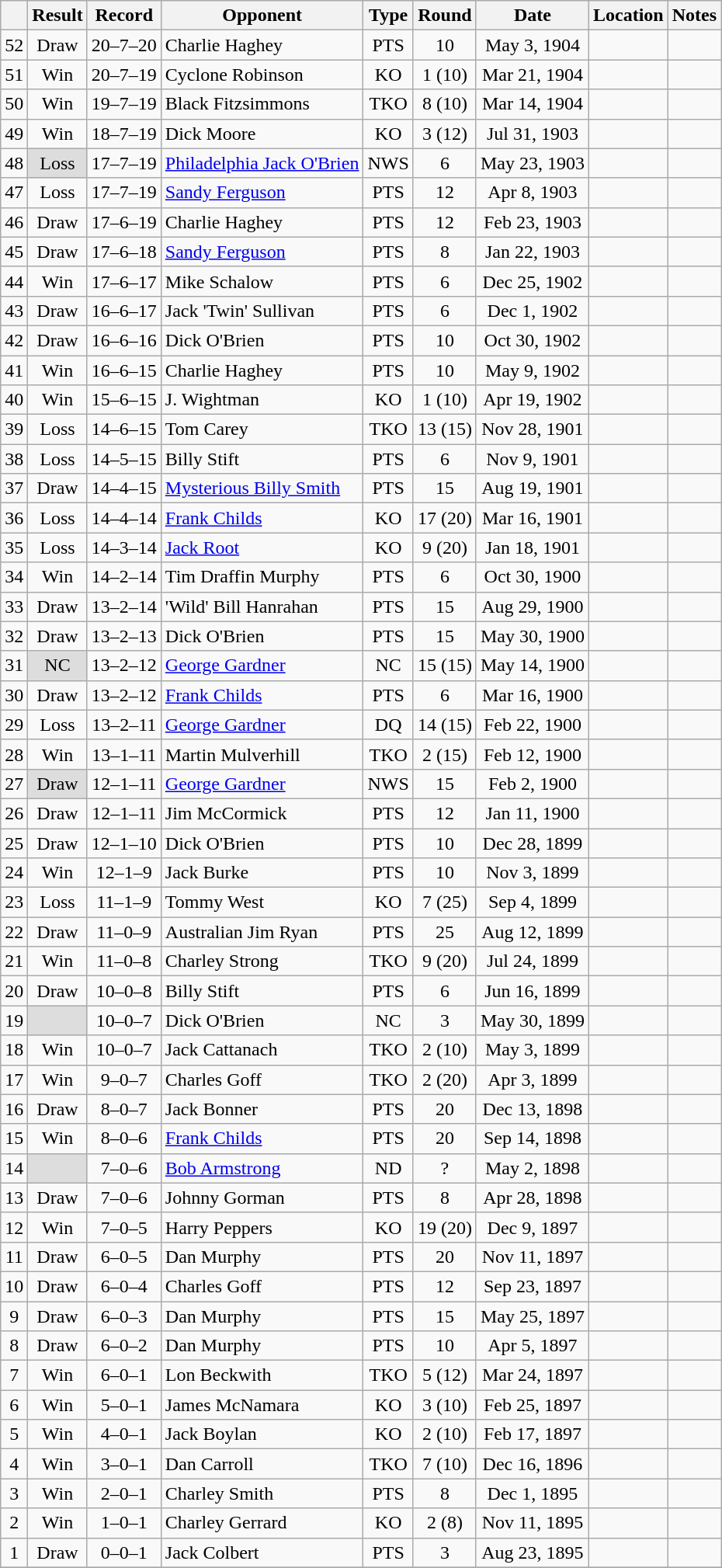<table class="wikitable mw-collapsible mw-collapsed" style="text-align:center">
<tr>
<th></th>
<th>Result</th>
<th>Record</th>
<th>Opponent</th>
<th>Type</th>
<th>Round</th>
<th>Date</th>
<th>Location</th>
<th>Notes</th>
</tr>
<tr>
<td>52</td>
<td>Draw</td>
<td>20–7–20 </td>
<td align=left>Charlie Haghey</td>
<td>PTS</td>
<td>10</td>
<td>May 3, 1904</td>
<td style="text-align:left;"></td>
<td></td>
</tr>
<tr>
<td>51</td>
<td>Win</td>
<td>20–7–19 </td>
<td align=left>Cyclone Robinson</td>
<td>KO</td>
<td>1 (10)</td>
<td>Mar 21, 1904</td>
<td style="text-align:left;"></td>
<td></td>
</tr>
<tr>
<td>50</td>
<td>Win</td>
<td>19–7–19 </td>
<td align=left>Black Fitzsimmons</td>
<td>TKO</td>
<td>8 (10)</td>
<td>Mar 14, 1904</td>
<td style="text-align:left;"></td>
<td></td>
</tr>
<tr>
<td>49</td>
<td>Win</td>
<td>18–7–19 </td>
<td align=left>Dick Moore</td>
<td>KO</td>
<td>3 (12)</td>
<td>Jul 31, 1903</td>
<td style="text-align:left;"></td>
<td></td>
</tr>
<tr>
<td>48</td>
<td style="background:#DDD">Loss</td>
<td>17–7–19 </td>
<td align=left><a href='#'>Philadelphia Jack O'Brien</a></td>
<td>NWS</td>
<td>6</td>
<td>May 23, 1903</td>
<td style="text-align:left;"></td>
<td></td>
</tr>
<tr>
<td>47</td>
<td>Loss</td>
<td>17–7–19 </td>
<td align=left><a href='#'>Sandy Ferguson</a></td>
<td>PTS</td>
<td>12</td>
<td>Apr 8, 1903</td>
<td style="text-align:left;"></td>
<td></td>
</tr>
<tr>
<td>46</td>
<td>Draw</td>
<td>17–6–19 </td>
<td align=left>Charlie Haghey</td>
<td>PTS</td>
<td>12</td>
<td>Feb 23, 1903</td>
<td style="text-align:left;"></td>
<td></td>
</tr>
<tr>
<td>45</td>
<td>Draw</td>
<td>17–6–18 </td>
<td align=left><a href='#'>Sandy Ferguson</a></td>
<td>PTS</td>
<td>8</td>
<td>Jan 22, 1903</td>
<td style="text-align:left;"></td>
<td style="text-align:left;"></td>
</tr>
<tr>
<td>44</td>
<td>Win</td>
<td>17–6–17 </td>
<td align=left>Mike Schalow</td>
<td>PTS</td>
<td>6</td>
<td>Dec 25, 1902</td>
<td style="text-align:left;"></td>
<td></td>
</tr>
<tr>
<td>43</td>
<td>Draw</td>
<td>16–6–17 </td>
<td align=left>Jack 'Twin' Sullivan</td>
<td>PTS</td>
<td>6</td>
<td>Dec 1, 1902</td>
<td style="text-align:left;"></td>
<td></td>
</tr>
<tr>
<td>42</td>
<td>Draw</td>
<td>16–6–16 </td>
<td align=left>Dick O'Brien</td>
<td>PTS</td>
<td>10</td>
<td>Oct 30, 1902</td>
<td style="text-align:left;"></td>
<td></td>
</tr>
<tr>
<td>41</td>
<td>Win</td>
<td>16–6–15 </td>
<td align=left>Charlie Haghey</td>
<td>PTS</td>
<td>10</td>
<td>May 9, 1902</td>
<td style="text-align:left;"></td>
<td></td>
</tr>
<tr>
<td>40</td>
<td>Win</td>
<td>15–6–15 </td>
<td align=left>J. Wightman</td>
<td>KO</td>
<td>1 (10)</td>
<td>Apr 19, 1902</td>
<td style="text-align:left;"></td>
<td></td>
</tr>
<tr>
<td>39</td>
<td>Loss</td>
<td>14–6–15 </td>
<td align=left>Tom Carey</td>
<td>TKO</td>
<td>13 (15)</td>
<td>Nov 28, 1901</td>
<td style="text-align:left;"></td>
<td></td>
</tr>
<tr>
<td>38</td>
<td>Loss</td>
<td>14–5–15 </td>
<td align=left>Billy Stift</td>
<td>PTS</td>
<td>6</td>
<td>Nov 9, 1901</td>
<td style="text-align:left;"></td>
<td></td>
</tr>
<tr>
<td>37</td>
<td>Draw</td>
<td>14–4–15 </td>
<td align=left><a href='#'>Mysterious Billy Smith</a></td>
<td>PTS</td>
<td>15</td>
<td>Aug 19, 1901</td>
<td style="text-align:left;"></td>
<td></td>
</tr>
<tr>
<td>36</td>
<td>Loss</td>
<td>14–4–14 </td>
<td align=left><a href='#'>Frank Childs</a></td>
<td>KO</td>
<td>17 (20)</td>
<td>Mar 16, 1901</td>
<td style="text-align:left;"></td>
<td style="text-align:left;"></td>
</tr>
<tr>
<td>35</td>
<td>Loss</td>
<td>14–3–14 </td>
<td align=left><a href='#'>Jack Root</a></td>
<td>KO</td>
<td>9 (20)</td>
<td>Jan 18, 1901</td>
<td style="text-align:left;"></td>
<td></td>
</tr>
<tr>
<td>34</td>
<td>Win</td>
<td>14–2–14 </td>
<td align=left>Tim Draffin Murphy</td>
<td>PTS</td>
<td>6</td>
<td>Oct 30, 1900</td>
<td style="text-align:left;"></td>
<td></td>
</tr>
<tr>
<td>33</td>
<td>Draw</td>
<td>13–2–14 </td>
<td align=left>'Wild' Bill Hanrahan</td>
<td>PTS</td>
<td>15</td>
<td>Aug 29, 1900</td>
<td style="text-align:left;"></td>
<td></td>
</tr>
<tr>
<td>32</td>
<td>Draw</td>
<td>13–2–13 </td>
<td align=left>Dick O'Brien</td>
<td>PTS</td>
<td>15</td>
<td>May 30, 1900</td>
<td style="text-align:left;"></td>
<td></td>
</tr>
<tr>
<td>31</td>
<td style="background:#DDD">NC</td>
<td>13–2–12 </td>
<td align=left><a href='#'>George Gardner</a></td>
<td>NC</td>
<td>15 (15)</td>
<td>May 14, 1900</td>
<td style="text-align:left;"></td>
<td style="text-align:left;"></td>
</tr>
<tr>
<td>30</td>
<td>Draw</td>
<td>13–2–12 </td>
<td align=left><a href='#'>Frank Childs</a></td>
<td>PTS</td>
<td>6</td>
<td>Mar 16, 1900</td>
<td style="text-align:left;"></td>
<td style="text-align:left;"></td>
</tr>
<tr>
<td>29</td>
<td>Loss</td>
<td>13–2–11 </td>
<td align=left><a href='#'>George Gardner</a></td>
<td>DQ</td>
<td>14 (15)</td>
<td>Feb 22, 1900</td>
<td style="text-align:left;"></td>
<td style="text-align:left;"></td>
</tr>
<tr>
<td>28</td>
<td>Win</td>
<td>13–1–11 </td>
<td align=left>Martin Mulverhill</td>
<td>TKO</td>
<td>2 (15)</td>
<td>Feb 12, 1900</td>
<td style="text-align:left;"></td>
<td></td>
</tr>
<tr>
<td>27</td>
<td style="background:#DDD">Draw</td>
<td>12–1–11 </td>
<td align=left><a href='#'>George Gardner</a></td>
<td>NWS</td>
<td>15</td>
<td>Feb 2, 1900</td>
<td style="text-align:left;"></td>
<td style="text-align:left;"></td>
</tr>
<tr>
<td>26</td>
<td>Draw</td>
<td>12–1–11 </td>
<td align=left>Jim McCormick</td>
<td>PTS</td>
<td>12</td>
<td>Jan 11, 1900</td>
<td style="text-align:left;"></td>
<td></td>
</tr>
<tr>
<td>25</td>
<td>Draw</td>
<td>12–1–10 </td>
<td align=left>Dick O'Brien</td>
<td>PTS</td>
<td>10</td>
<td>Dec 28, 1899</td>
<td style="text-align:left;"></td>
<td></td>
</tr>
<tr>
<td>24</td>
<td>Win</td>
<td>12–1–9 </td>
<td align=left>Jack Burke</td>
<td>PTS</td>
<td>10</td>
<td>Nov 3, 1899</td>
<td style="text-align:left;"></td>
<td></td>
</tr>
<tr>
<td>23</td>
<td>Loss</td>
<td>11–1–9 </td>
<td align=left>Tommy West</td>
<td>KO</td>
<td>7 (25)</td>
<td>Sep 4, 1899</td>
<td style="text-align:left;"></td>
<td></td>
</tr>
<tr>
<td>22</td>
<td>Draw</td>
<td>11–0–9 </td>
<td align=left>Australian Jim Ryan</td>
<td>PTS</td>
<td>25</td>
<td>Aug 12, 1899</td>
<td style="text-align:left;"></td>
<td></td>
</tr>
<tr>
<td>21</td>
<td>Win</td>
<td>11–0–8 </td>
<td align=left>Charley Strong</td>
<td>TKO</td>
<td>9 (20)</td>
<td>Jul 24, 1899</td>
<td style="text-align:left;"></td>
<td></td>
</tr>
<tr>
<td>20</td>
<td>Draw</td>
<td>10–0–8 </td>
<td align=left>Billy Stift</td>
<td>PTS</td>
<td>6</td>
<td>Jun 16, 1899</td>
<td style="text-align:left;"></td>
<td></td>
</tr>
<tr>
<td>19</td>
<td style="background:#DDD"></td>
<td>10–0–7 </td>
<td align=left>Dick O'Brien</td>
<td>NC</td>
<td>3</td>
<td>May 30, 1899</td>
<td style="text-align:left;"></td>
<td></td>
</tr>
<tr>
<td>18</td>
<td>Win</td>
<td>10–0–7 </td>
<td align=left>Jack Cattanach</td>
<td>TKO</td>
<td>2 (10)</td>
<td>May 3, 1899</td>
<td style="text-align:left;"></td>
<td></td>
</tr>
<tr>
<td>17</td>
<td>Win</td>
<td>9–0–7 </td>
<td align=left>Charles Goff</td>
<td>TKO</td>
<td>2 (20)</td>
<td>Apr 3, 1899</td>
<td style="text-align:left;"></td>
<td></td>
</tr>
<tr>
<td>16</td>
<td>Draw</td>
<td>8–0–7 </td>
<td align=left>Jack Bonner</td>
<td>PTS</td>
<td>20</td>
<td>Dec 13, 1898</td>
<td style="text-align:left;"></td>
<td></td>
</tr>
<tr>
<td>15</td>
<td>Win</td>
<td>8–0–6 </td>
<td align=left><a href='#'>Frank Childs</a></td>
<td>PTS</td>
<td>20</td>
<td>Sep 14, 1898</td>
<td style="text-align:left;"></td>
<td style="text-align:left;"></td>
</tr>
<tr>
<td>14</td>
<td style="background:#DDD"></td>
<td>7–0–6 </td>
<td align=left><a href='#'>Bob Armstrong</a></td>
<td>ND</td>
<td>?</td>
<td>May 2, 1898</td>
<td style="text-align:left;"></td>
<td style="text-align:left;"></td>
</tr>
<tr>
<td>13</td>
<td>Draw</td>
<td>7–0–6</td>
<td align=left>Johnny Gorman</td>
<td>PTS</td>
<td>8</td>
<td>Apr 28, 1898</td>
<td style="text-align:left;"></td>
<td style="text-align:left;"></td>
</tr>
<tr>
<td>12</td>
<td>Win</td>
<td>7–0–5</td>
<td align=left>Harry Peppers</td>
<td>KO</td>
<td>19 (20)</td>
<td>Dec 9, 1897</td>
<td style="text-align:left;"></td>
<td></td>
</tr>
<tr>
<td>11</td>
<td>Draw</td>
<td>6–0–5</td>
<td align=left>Dan Murphy</td>
<td>PTS</td>
<td>20</td>
<td>Nov 11, 1897</td>
<td style="text-align:left;"></td>
<td></td>
</tr>
<tr>
<td>10</td>
<td>Draw</td>
<td>6–0–4</td>
<td align=left>Charles Goff</td>
<td>PTS</td>
<td>12</td>
<td>Sep 23, 1897</td>
<td style="text-align:left;"></td>
<td></td>
</tr>
<tr>
<td>9</td>
<td>Draw</td>
<td>6–0–3</td>
<td align=left>Dan Murphy</td>
<td>PTS</td>
<td>15</td>
<td>May 25, 1897</td>
<td style="text-align:left;"></td>
<td></td>
</tr>
<tr>
<td>8</td>
<td>Draw</td>
<td>6–0–2</td>
<td align=left>Dan Murphy</td>
<td>PTS</td>
<td>10</td>
<td>Apr 5, 1897</td>
<td style="text-align:left;"></td>
<td></td>
</tr>
<tr>
<td>7</td>
<td>Win</td>
<td>6–0–1</td>
<td align=left>Lon Beckwith</td>
<td>TKO</td>
<td>5 (12)</td>
<td>Mar 24, 1897</td>
<td style="text-align:left;"></td>
<td></td>
</tr>
<tr>
<td>6</td>
<td>Win</td>
<td>5–0–1</td>
<td align=left>James McNamara</td>
<td>KO</td>
<td>3 (10)</td>
<td>Feb 25, 1897</td>
<td style="text-align:left;"></td>
<td></td>
</tr>
<tr>
<td>5</td>
<td>Win</td>
<td>4–0–1</td>
<td align=left>Jack Boylan</td>
<td>KO</td>
<td>2 (10)</td>
<td>Feb 17, 1897</td>
<td style="text-align:left;"></td>
<td></td>
</tr>
<tr>
<td>4</td>
<td>Win</td>
<td>3–0–1</td>
<td align=left>Dan Carroll</td>
<td>TKO</td>
<td>7 (10)</td>
<td>Dec 16, 1896</td>
<td style="text-align:left;"></td>
<td></td>
</tr>
<tr>
<td>3</td>
<td>Win</td>
<td>2–0–1</td>
<td align=left>Charley Smith</td>
<td>PTS</td>
<td>8</td>
<td>Dec 1, 1895</td>
<td style="text-align:left;"></td>
<td style="text-align:left;"></td>
</tr>
<tr>
<td>2</td>
<td>Win</td>
<td>1–0–1</td>
<td align=left>Charley Gerrard</td>
<td>KO</td>
<td>2 (8)</td>
<td>Nov 11, 1895</td>
<td style="text-align:left;"></td>
<td style="text-align:left;"></td>
</tr>
<tr>
<td>1</td>
<td>Draw</td>
<td>0–0–1</td>
<td align=left>Jack Colbert</td>
<td>PTS</td>
<td>3</td>
<td>Aug 23, 1895</td>
<td style="text-align:left;"></td>
<td></td>
</tr>
<tr>
</tr>
</table>
